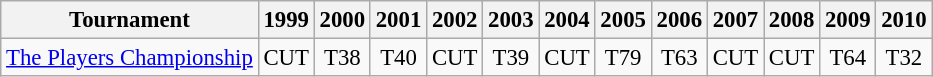<table class="wikitable" style="font-size:95%;text-align:center;">
<tr>
<th>Tournament</th>
<th>1999</th>
<th>2000</th>
<th>2001</th>
<th>2002</th>
<th>2003</th>
<th>2004</th>
<th>2005</th>
<th>2006</th>
<th>2007</th>
<th>2008</th>
<th>2009</th>
<th>2010</th>
</tr>
<tr>
<td align=left><a href='#'>The Players Championship</a></td>
<td>CUT</td>
<td>T38</td>
<td>T40</td>
<td>CUT</td>
<td>T39</td>
<td>CUT</td>
<td>T79</td>
<td>T63</td>
<td>CUT</td>
<td>CUT</td>
<td>T64</td>
<td>T32</td>
</tr>
</table>
